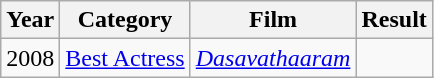<table class="wikitable sortable">
<tr>
<th>Year</th>
<th>Category</th>
<th>Film</th>
<th>Result</th>
</tr>
<tr>
<td>2008</td>
<td><a href='#'>Best Actress</a></td>
<td><em><a href='#'>Dasavathaaram</a></em></td>
<td></td>
</tr>
</table>
